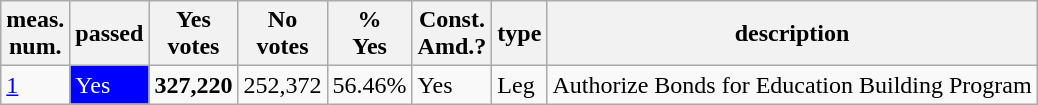<table class="wikitable sortable">
<tr>
<th>meas.<br>num.</th>
<th>passed</th>
<th>Yes<br>votes</th>
<th>No<br>votes</th>
<th>%<br>Yes</th>
<th>Const.<br>Amd.?</th>
<th>type</th>
<th>description</th>
</tr>
<tr>
<td><a href='#'>1</a></td>
<td style="background:blue;color:white">Yes</td>
<td><strong>327,220</strong></td>
<td>252,372</td>
<td>56.46%</td>
<td>Yes</td>
<td>Leg</td>
<td>Authorize Bonds for Education Building Program</td>
</tr>
</table>
